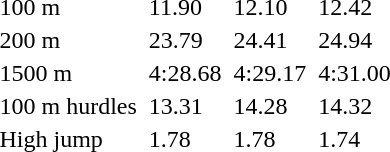<table>
<tr>
<td>100 m</td>
<td></td>
<td>11.90</td>
<td></td>
<td>12.10</td>
<td></td>
<td>12.42</td>
</tr>
<tr>
<td>200 m</td>
<td></td>
<td>23.79</td>
<td></td>
<td>24.41</td>
<td></td>
<td>24.94</td>
</tr>
<tr>
<td>1500 m</td>
<td></td>
<td>4:28.68</td>
<td></td>
<td>4:29.17</td>
<td></td>
<td>4:31.00</td>
</tr>
<tr>
<td>100 m hurdles</td>
<td></td>
<td>13.31</td>
<td></td>
<td>14.28</td>
<td></td>
<td>14.32</td>
</tr>
<tr>
<td>High jump</td>
<td></td>
<td>1.78</td>
<td></td>
<td>1.78</td>
<td></td>
<td>1.74</td>
</tr>
<tr>
</tr>
</table>
